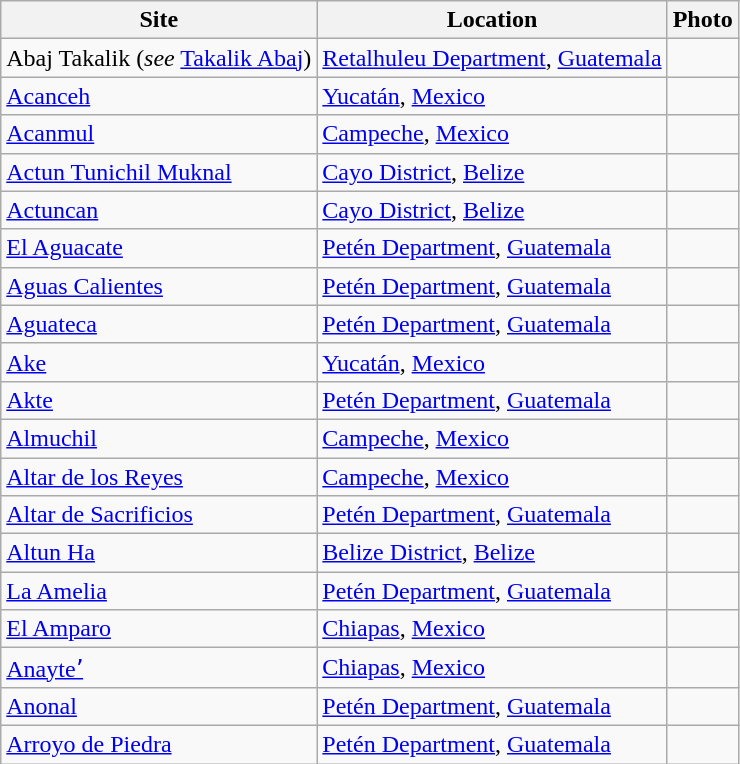<table class="wikitable sortable" align="left" style="margin: 1em auto 1em auto">
<tr>
<th>Site</th>
<th>Location</th>
<th>Photo</th>
</tr>
<tr>
<td>Abaj Takalik (<em>see</em> <a href='#'>Takalik Abaj</a>)</td>
<td><a href='#'>Retalhuleu Department</a>, <a href='#'>Guatemala</a></td>
<td></td>
</tr>
<tr>
<td><a href='#'>Acanceh</a></td>
<td><a href='#'>Yucatán</a>, <a href='#'>Mexico</a></td>
<td></td>
</tr>
<tr>
<td><a href='#'>Acanmul</a></td>
<td><a href='#'>Campeche</a>, <a href='#'>Mexico</a></td>
<td></td>
</tr>
<tr>
<td><a href='#'>Actun Tunichil Muknal</a></td>
<td><a href='#'>Cayo District</a>, <a href='#'>Belize</a></td>
<td></td>
</tr>
<tr>
<td><a href='#'>Actuncan</a></td>
<td><a href='#'>Cayo District</a>, <a href='#'>Belize</a></td>
<td></td>
</tr>
<tr>
<td><a href='#'>El Aguacate</a></td>
<td><a href='#'>Petén Department</a>, <a href='#'>Guatemala</a></td>
<td></td>
</tr>
<tr>
<td><a href='#'>Aguas Calientes</a></td>
<td><a href='#'>Petén Department</a>, <a href='#'>Guatemala</a></td>
<td></td>
</tr>
<tr>
<td><a href='#'>Aguateca</a></td>
<td><a href='#'>Petén Department</a>, <a href='#'>Guatemala</a></td>
<td></td>
</tr>
<tr>
<td><a href='#'>Ake</a></td>
<td><a href='#'>Yucatán</a>, <a href='#'>Mexico</a></td>
<td></td>
</tr>
<tr>
<td><a href='#'>Akte</a></td>
<td><a href='#'>Petén Department</a>, <a href='#'>Guatemala</a></td>
<td></td>
</tr>
<tr>
<td><a href='#'>Almuchil</a></td>
<td><a href='#'>Campeche</a>, <a href='#'>Mexico</a></td>
<td></td>
</tr>
<tr>
<td><a href='#'>Altar de los Reyes</a></td>
<td><a href='#'>Campeche</a>, <a href='#'>Mexico</a></td>
<td></td>
</tr>
<tr>
<td><a href='#'>Altar de Sacrificios</a></td>
<td><a href='#'>Petén Department</a>, <a href='#'>Guatemala</a></td>
<td></td>
</tr>
<tr>
<td><a href='#'>Altun Ha</a></td>
<td><a href='#'>Belize District</a>, <a href='#'>Belize</a></td>
<td></td>
</tr>
<tr>
<td><a href='#'>La Amelia</a></td>
<td><a href='#'>Petén Department</a>, <a href='#'>Guatemala</a></td>
<td></td>
</tr>
<tr>
<td><a href='#'>El Amparo</a></td>
<td><a href='#'>Chiapas</a>, <a href='#'>Mexico</a></td>
<td></td>
</tr>
<tr>
<td><a href='#'>Anayteʼ</a></td>
<td><a href='#'>Chiapas</a>, <a href='#'>Mexico</a></td>
<td></td>
</tr>
<tr>
<td><a href='#'>Anonal</a></td>
<td><a href='#'>Petén Department</a>, <a href='#'>Guatemala</a></td>
<td></td>
</tr>
<tr>
<td><a href='#'>Arroyo de Piedra</a></td>
<td><a href='#'>Petén Department</a>, <a href='#'>Guatemala</a></td>
<td></td>
</tr>
</table>
